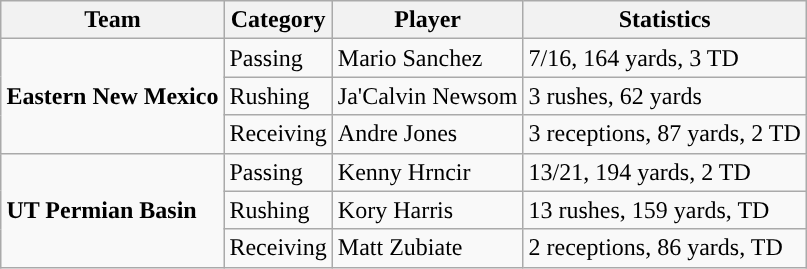<table class="wikitable" style="float: right;">
<tr>
<th>Team</th>
<th>Category</th>
<th>Player</th>
<th>Statistics</th>
</tr>
<tr>
<td rowspan=3><strong>Eastern New Mexico</strong></td>
<td>Passing</td>
<td>Mario Sanchez</td>
<td>7/16, 164 yards, 3 TD</td>
</tr>
<tr>
<td>Rushing</td>
<td>Ja'Calvin Newsom</td>
<td>3 rushes, 62 yards</td>
</tr>
<tr>
<td>Receiving</td>
<td>Andre Jones</td>
<td>3 receptions, 87 yards, 2 TD</td>
</tr>
<tr>
<td rowspan=3><strong>UT Permian Basin</strong></td>
<td>Passing</td>
<td>Kenny Hrncir</td>
<td>13/21, 194 yards, 2 TD</td>
</tr>
<tr>
<td>Rushing</td>
<td>Kory Harris</td>
<td>13 rushes, 159 yards, TD</td>
</tr>
<tr>
<td>Receiving</td>
<td>Matt Zubiate</td>
<td>2 receptions, 86 yards, TD</td>
</tr>
</table>
